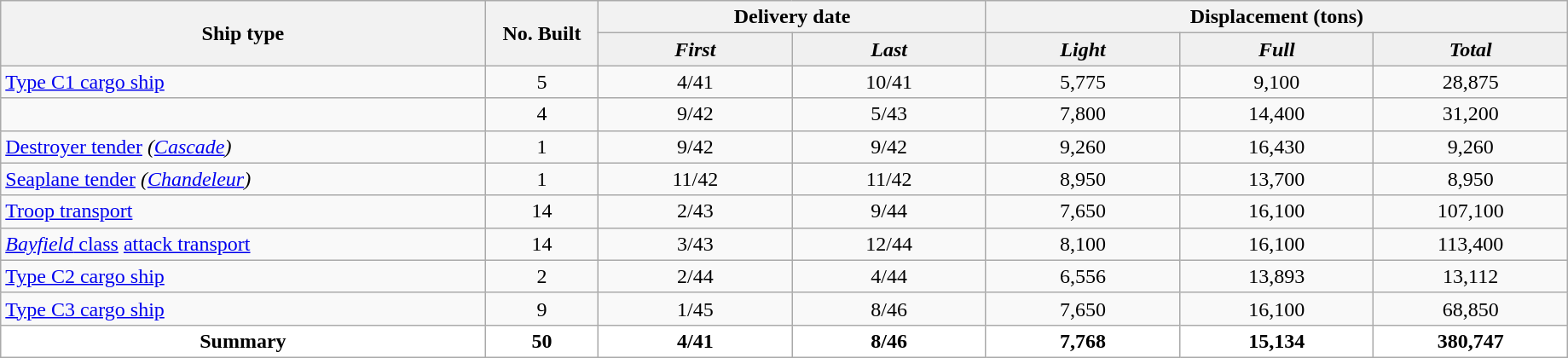<table class="wikitable" width=97%>
<tr>
<th width=30% rowspan="2">Ship type</th>
<th width=7% rowspan="2">No. Built</th>
<th width=32% colspan="2">Delivery date</th>
<th width=32% colspan="3">Displacement (tons)</th>
</tr>
<tr bgcolor="f0f0f0">
<td width=12% align="center"><strong><em>First</em></strong></td>
<td width=12% align="center"><strong><em>Last</em></strong></td>
<td width=12% align="center"><strong><em>Light</em></strong></td>
<td width=12% align="center"><strong><em>Full</em></strong></td>
<td width=12% align="center"><strong><em>Total</em></strong></td>
</tr>
<tr align="center">
<td align="left"><a href='#'>Type C1 cargo ship</a></td>
<td>5</td>
<td>4/41</td>
<td>10/41</td>
<td>5,775</td>
<td>9,100</td>
<td>28,875</td>
</tr>
<tr align="center">
<td align="left"></td>
<td>4</td>
<td>9/42</td>
<td>5/43</td>
<td>7,800</td>
<td>14,400</td>
<td>31,200</td>
</tr>
<tr align="center">
<td align="left"><a href='#'>Destroyer tender</a> <em>(<a href='#'>Cascade</a>)</em></td>
<td>1</td>
<td>9/42</td>
<td>9/42</td>
<td>9,260</td>
<td>16,430</td>
<td>9,260</td>
</tr>
<tr align="center">
<td align="left"><a href='#'>Seaplane tender</a> <em>(<a href='#'>Chandeleur</a>)</em></td>
<td>1</td>
<td>11/42</td>
<td>11/42</td>
<td>8,950</td>
<td>13,700</td>
<td>8,950</td>
</tr>
<tr align="center">
<td align="left"><a href='#'>Troop transport</a></td>
<td>14</td>
<td>2/43</td>
<td>9/44</td>
<td>7,650</td>
<td>16,100</td>
<td>107,100</td>
</tr>
<tr align="center">
<td align="left"><a href='#'><em>Bayfield</em> class</a> <a href='#'>attack transport</a></td>
<td>14</td>
<td>3/43</td>
<td>12/44</td>
<td>8,100</td>
<td>16,100</td>
<td>113,400</td>
</tr>
<tr align="center">
<td align="left"><a href='#'>Type C2 cargo ship</a></td>
<td>2</td>
<td>2/44</td>
<td>4/44</td>
<td>6,556</td>
<td>13,893</td>
<td>13,112</td>
</tr>
<tr align="center">
<td align="left"><a href='#'>Type C3 cargo ship</a></td>
<td>9</td>
<td>1/45</td>
<td>8/46</td>
<td>7,650</td>
<td>16,100</td>
<td>68,850</td>
</tr>
<tr class="sortbottom" bgcolor="white" align="center" style="font-weight:600;">
<td>Summary</td>
<td>50</td>
<td>4/41</td>
<td>8/46</td>
<td>7,768</td>
<td>15,134</td>
<td>380,747</td>
</tr>
</table>
